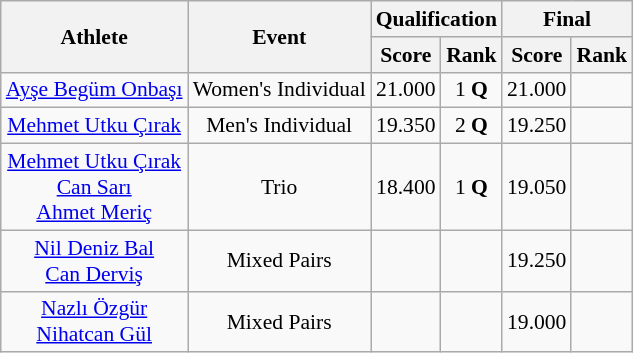<table class="wikitable" style="font-size:90%;">
<tr>
<th rowspan=2>Athlete</th>
<th rowspan=2>Event</th>
<th colspan=2>Qualification</th>
<th colspan=2>Final</th>
</tr>
<tr>
<th>Score</th>
<th>Rank</th>
<th>Score</th>
<th>Rank</th>
</tr>
<tr align=center>
<td><a href='#'>Ayşe Begüm Onbaşı</a></td>
<td>Women's Individual</td>
<td>21.000</td>
<td>1 <strong>Q</strong></td>
<td>21.000</td>
<td></td>
</tr>
<tr align=center>
<td><a href='#'>Mehmet Utku Çırak</a></td>
<td>Men's Individual</td>
<td>19.350</td>
<td>2 <strong>Q</strong></td>
<td>19.250</td>
<td></td>
</tr>
<tr align=center>
<td><a href='#'>Mehmet Utku Çırak</a><br><a href='#'>Can Sarı</a><br><a href='#'>Ahmet Meriç</a></td>
<td>Trio</td>
<td>18.400</td>
<td>1 <strong>Q</strong></td>
<td>19.050</td>
<td></td>
</tr>
<tr align=center>
<td><a href='#'>Nil Deniz Bal</a><br><a href='#'>Can Derviş</a></td>
<td>Mixed Pairs</td>
<td></td>
<td></td>
<td>19.250</td>
<td></td>
</tr>
<tr align=center>
<td><a href='#'>Nazlı Özgür</a><br><a href='#'>Nihatcan Gül</a></td>
<td>Mixed Pairs</td>
<td></td>
<td></td>
<td>19.000</td>
<td></td>
</tr>
</table>
